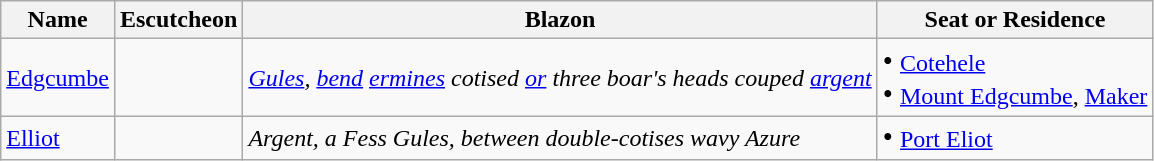<table class="wikitable">
<tr>
<th>Name</th>
<th>Escutcheon</th>
<th>Blazon</th>
<th>Seat or Residence</th>
</tr>
<tr>
<td><a href='#'>Edgcumbe</a></td>
<td></td>
<td><em><a href='#'>Gules</a>, <a href='#'>bend</a> <a href='#'>ermines</a> cotised <a href='#'>or</a> three boar's heads couped <a href='#'>argent</a></em></td>
<td><big> • </big> <a href='#'>Cotehele</a> <br> <big> • </big> <a href='#'>Mount Edgcumbe</a>, <a href='#'>Maker</a></td>
</tr>
<tr>
<td><a href='#'>Elliot</a></td>
<td></td>
<td><em>Argent, a Fess Gules, between double-cotises wavy Azure</em></td>
<td><big> • </big> <a href='#'>Port Eliot</a></td>
</tr>
</table>
